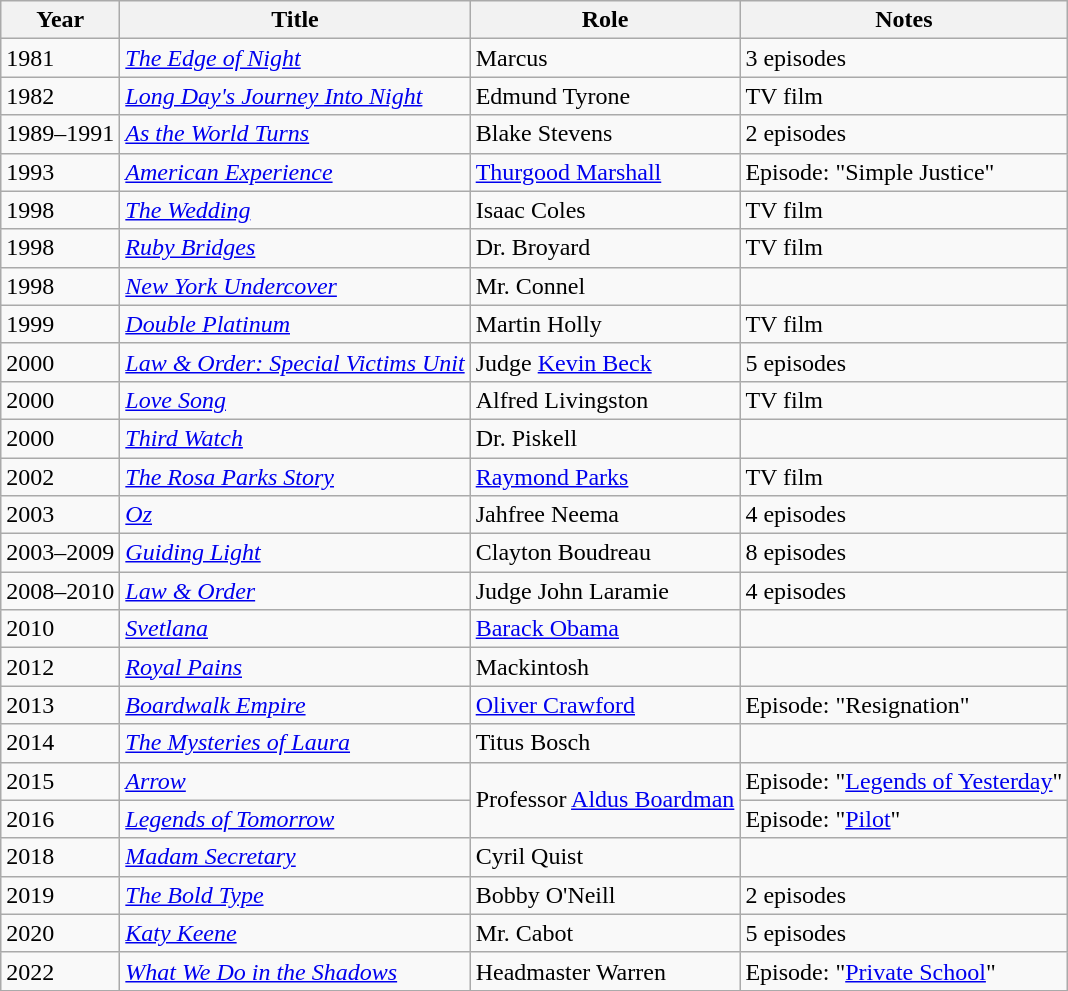<table class="wikitable sortable">
<tr>
<th>Year</th>
<th>Title</th>
<th>Role</th>
<th>Notes</th>
</tr>
<tr>
<td>1981</td>
<td><em><a href='#'>The Edge of Night</a></em></td>
<td>Marcus</td>
<td>3 episodes</td>
</tr>
<tr>
<td>1982</td>
<td><em><a href='#'>Long Day's Journey Into Night</a></em></td>
<td>Edmund Tyrone</td>
<td>TV film</td>
</tr>
<tr>
<td>1989–1991</td>
<td><em><a href='#'>As the World Turns</a></em></td>
<td>Blake Stevens</td>
<td>2 episodes</td>
</tr>
<tr>
<td>1993</td>
<td><em><a href='#'>American Experience</a></em></td>
<td><a href='#'>Thurgood Marshall</a></td>
<td>Episode: "Simple Justice"</td>
</tr>
<tr>
<td>1998</td>
<td><em><a href='#'>The Wedding</a></em></td>
<td>Isaac Coles</td>
<td>TV film</td>
</tr>
<tr>
<td>1998</td>
<td><em><a href='#'>Ruby Bridges</a></em></td>
<td>Dr. Broyard</td>
<td>TV film</td>
</tr>
<tr>
<td>1998</td>
<td><em><a href='#'>New York Undercover</a></em></td>
<td>Mr. Connel</td>
<td></td>
</tr>
<tr>
<td>1999</td>
<td><em><a href='#'>Double Platinum</a></em></td>
<td>Martin Holly</td>
<td>TV film</td>
</tr>
<tr>
<td>2000</td>
<td><em><a href='#'>Law & Order: Special Victims Unit</a></em></td>
<td>Judge <a href='#'>Kevin Beck</a></td>
<td>5 episodes</td>
</tr>
<tr>
<td>2000</td>
<td><em><a href='#'>Love Song</a></em></td>
<td>Alfred Livingston</td>
<td>TV film</td>
</tr>
<tr>
<td>2000</td>
<td><em><a href='#'>Third Watch</a></em></td>
<td>Dr. Piskell</td>
<td></td>
</tr>
<tr>
<td>2002</td>
<td><em><a href='#'>The Rosa Parks Story</a></em></td>
<td><a href='#'>Raymond Parks</a></td>
<td>TV film</td>
</tr>
<tr>
<td>2003</td>
<td><em><a href='#'>Oz</a></em></td>
<td>Jahfree Neema</td>
<td>4 episodes</td>
</tr>
<tr>
<td>2003–2009</td>
<td><em><a href='#'>Guiding Light</a></em></td>
<td>Clayton Boudreau </td>
<td>8 episodes</td>
</tr>
<tr>
<td>2008–2010</td>
<td><em><a href='#'>Law & Order</a></em></td>
<td>Judge John Laramie</td>
<td>4 episodes</td>
</tr>
<tr>
<td>2010</td>
<td><em><a href='#'>Svetlana</a></em></td>
<td><a href='#'>Barack Obama</a></td>
<td></td>
</tr>
<tr>
<td>2012</td>
<td><em><a href='#'>Royal Pains</a></em></td>
<td>Mackintosh</td>
<td></td>
</tr>
<tr>
<td>2013</td>
<td><em><a href='#'>Boardwalk Empire</a></em></td>
<td><a href='#'>Oliver Crawford</a></td>
<td>Episode: "Resignation"</td>
</tr>
<tr>
<td>2014</td>
<td><em><a href='#'>The Mysteries of Laura</a></em></td>
<td>Titus Bosch</td>
<td></td>
</tr>
<tr>
<td>2015</td>
<td><em><a href='#'>Arrow</a></em></td>
<td rowspan="2">Professor <a href='#'>Aldus Boardman</a></td>
<td>Episode: "<a href='#'>Legends of Yesterday</a>"</td>
</tr>
<tr>
<td>2016</td>
<td><em><a href='#'>Legends of Tomorrow</a></em></td>
<td>Episode: "<a href='#'>Pilot</a>"</td>
</tr>
<tr>
<td>2018</td>
<td><em><a href='#'>Madam Secretary</a></em></td>
<td>Cyril Quist</td>
<td></td>
</tr>
<tr>
<td>2019</td>
<td><em><a href='#'>The Bold Type</a></em></td>
<td>Bobby O'Neill</td>
<td>2 episodes</td>
</tr>
<tr>
<td>2020</td>
<td><em><a href='#'>Katy Keene</a></em></td>
<td>Mr. Cabot</td>
<td>5 episodes</td>
</tr>
<tr>
<td>2022</td>
<td><em><a href='#'>What We Do in the Shadows</a></em></td>
<td>Headmaster Warren</td>
<td>Episode: "<a href='#'>Private School</a>"</td>
</tr>
<tr>
</tr>
</table>
